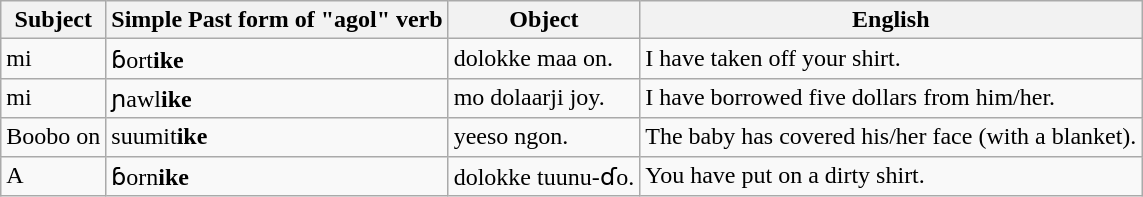<table class="wikitable">
<tr>
<th>Subject</th>
<th>Simple Past form of "agol" verb</th>
<th>Object</th>
<th>English</th>
</tr>
<tr>
<td>mi</td>
<td>ɓort<strong>ike</strong></td>
<td>dolokke maa on.</td>
<td>I have taken off your shirt.</td>
</tr>
<tr>
<td>mi</td>
<td>ɲawl<strong>ike</strong></td>
<td>mo dolaarji joy.</td>
<td>I have borrowed five dollars from him/her.</td>
</tr>
<tr>
<td>Boobo on</td>
<td>suumit<strong>ike</strong></td>
<td>yeeso ngon.</td>
<td>The baby has covered his/her face (with a blanket).</td>
</tr>
<tr>
<td>A</td>
<td>ɓorn<strong>ike</strong></td>
<td>dolokke tuunu-ɗo.</td>
<td>You have put on a dirty shirt.</td>
</tr>
</table>
